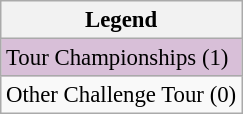<table class="wikitable" style="font-size:95%;">
<tr>
<th>Legend</th>
</tr>
<tr style="background:thistle;">
<td>Tour Championships (1)</td>
</tr>
<tr>
<td>Other Challenge Tour (0)</td>
</tr>
</table>
